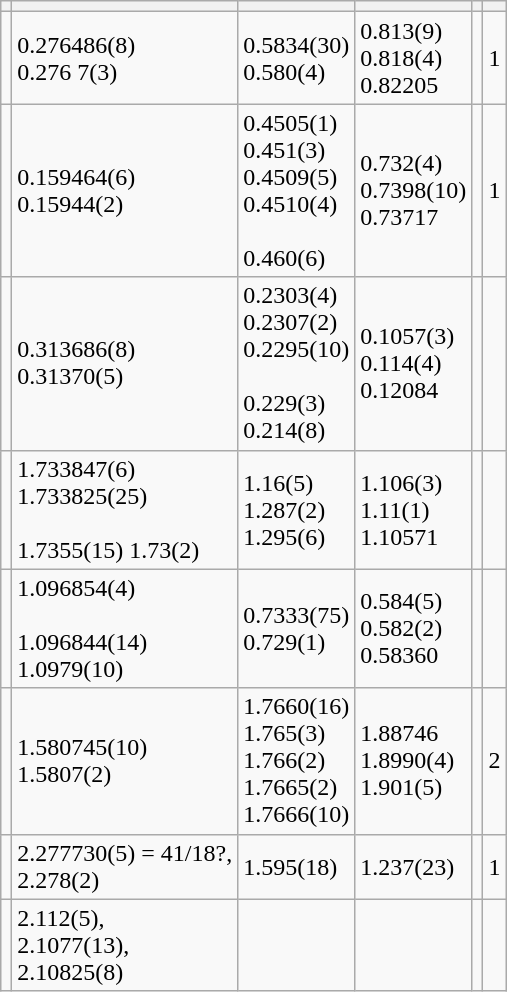<table class="wikitable">
<tr>
<th></th>
<th></th>
<th></th>
<th></th>
<th> </th>
<th></th>
</tr>
<tr>
<td></td>
<td>0.276486(8)  <br> 0.276 7(3)  <br></td>
<td>0.5834(30)  <br> 0.580(4) <br></td>
<td>0.813(9) <br>0.818(4) <br> 0.82205</td>
<td></td>
<td>1</td>
</tr>
<tr>
<td></td>
<td>0.159464(6) <br> 0.15944(2)</td>
<td>0.4505(1) <br> 0.451(3)<br> 0.4509(5)  <br> 0.4510(4)  <br><br>0.460(6)<br></td>
<td>0.732(4) <br> 0.7398(10)  <br> 0.73717 </td>
<td></td>
<td>1</td>
</tr>
<tr>
<td></td>
<td>0.313686(8)  <br> 0.31370(5) </td>
<td>0.2303(4)  <br> 0.2307(2)  <br> 0.2295(10)  <br><br>0.229(3) <br>
0.214(8) </td>
<td>0.1057(3) <br> 0.114(4)  <br> 0.12084 </td>
<td></td>
<td></td>
</tr>
<tr>
<td></td>
<td>1.733847(6) <br> 1.733825(25) <br><br>1.7355(15) 
1.73(2)<br></td>
<td>1.16(5) <br>1.287(2) <br> 1.295(6) </td>
<td>1.106(3)  <br> 1.11(1)  <br> 1.10571 </td>
<td></td>
<td></td>
</tr>
<tr>
<td></td>
<td>1.096854(4)  <br><br>1.096844(14)  <br> 1.0979(10) </td>
<td>0.7333(75)  <br> 0.729(1) </td>
<td>0.584(5)  <br> 0.582(2)  <br> 0.58360 </td>
<td></td>
<td></td>
</tr>
<tr>
<td></td>
<td>1.580745(10)  <br> 1.5807(2) </td>
<td>1.7660(16) <br> 1.765(3) <br> 1.766(2)  <br> 1.7665(2)  <br> 1.7666(10) </td>
<td>1.88746  <br> 1.8990(4)  <br> 1.901(5) </td>
<td></td>
<td>2</td>
</tr>
<tr>
<td></td>
<td>2.277730(5) = 41/18?, <br> 2.278(2) </td>
<td>1.595(18)  <br></td>
<td>1.237(23)  <br></td>
<td></td>
<td>1</td>
</tr>
<tr>
<td></td>
<td>2.112(5), <br> 2.1077(13),<br>2.10825(8) </td>
<td></td>
<td></td>
<td></td>
<td></td>
</tr>
</table>
